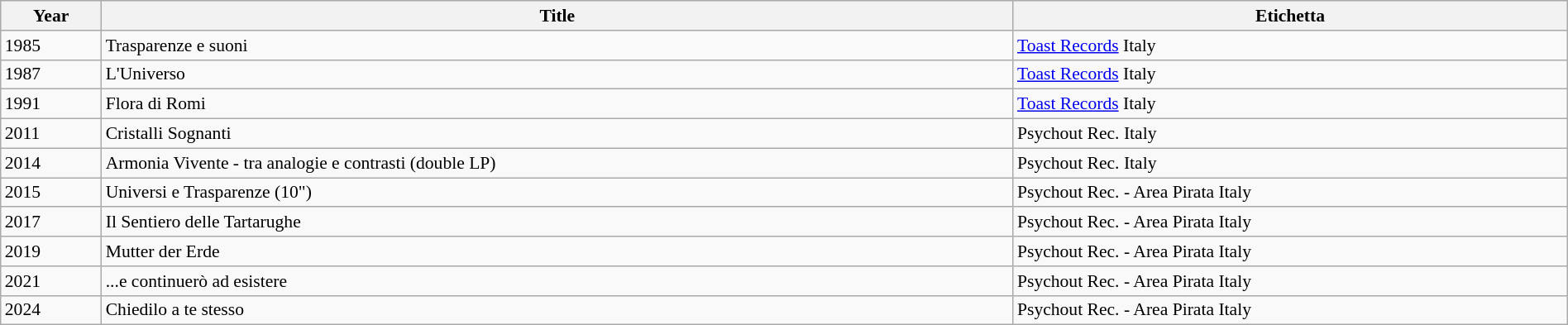<table class="wikitable" style="font-size:90%;width:100%;margin:auto;clear:both;">
<tr bgcolor="#EFEFEF">
<th>Year</th>
<th>Title</th>
<th>Etichetta</th>
</tr>
<tr>
<td>1985</td>
<td>Trasparenze e suoni</td>
<td><a href='#'>Toast Records</a> Italy</td>
</tr>
<tr>
<td>1987</td>
<td>L'Universo</td>
<td><a href='#'>Toast Records</a> Italy</td>
</tr>
<tr>
<td>1991</td>
<td>Flora di Romi</td>
<td><a href='#'>Toast Records</a> Italy</td>
</tr>
<tr>
<td>2011</td>
<td>Cristalli Sognanti</td>
<td>Psychout Rec. Italy</td>
</tr>
<tr>
<td>2014</td>
<td>Armonia Vivente - tra analogie e contrasti (double LP)</td>
<td>Psychout Rec. Italy</td>
</tr>
<tr>
<td>2015</td>
<td>Universi e Trasparenze (10")</td>
<td>Psychout Rec. - Area Pirata Italy</td>
</tr>
<tr>
<td>2017</td>
<td>Il Sentiero delle Tartarughe</td>
<td>Psychout Rec. - Area Pirata Italy</td>
</tr>
<tr>
<td>2019</td>
<td>Mutter der Erde</td>
<td>Psychout Rec. - Area Pirata Italy</td>
</tr>
<tr>
<td>2021</td>
<td>...e continuerò ad esistere</td>
<td>Psychout Rec. - Area Pirata Italy</td>
</tr>
<tr>
<td>2024</td>
<td>Chiedilo a te stesso</td>
<td>Psychout Rec. - Area Pirata Italy</td>
</tr>
</table>
